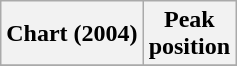<table class="wikitable plainrowheaders">
<tr>
<th scope="col">Chart (2004)</th>
<th scope="col">Peak<br>position</th>
</tr>
<tr>
</tr>
</table>
